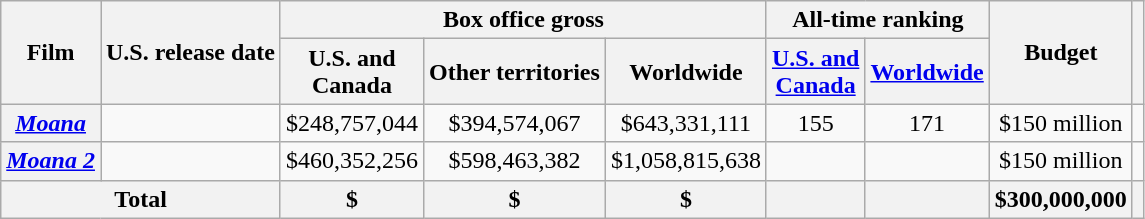<table class="wikitable plainrowheaders sortable" style="text-align: center;">
<tr>
<th scope="col" rowspan="2">Film</th>
<th scope="col" rowspan="2">U.S. release date</th>
<th colspan="3">Box office gross</th>
<th scope="col" colspan="2" text="wrap" class=unsortable>All-time ranking</th>
<th scope="col" rowspan="2">Budget</th>
<th scope="col" rowspan="2" class=unsortable></th>
</tr>
<tr>
<th>U.S. and<br>Canada</th>
<th>Other territories</th>
<th>Worldwide</th>
<th class=sortable><a href='#'>U.S. and<br> Canada</a></th>
<th class=sortable><a href='#'>Worldwide</a></th>
</tr>
<tr>
<th scope="row"><em><a href='#'>Moana</a></em></th>
<td></td>
<td>$248,757,044</td>
<td>$394,574,067</td>
<td>$643,331,111</td>
<td>155</td>
<td>171</td>
<td>$150 million</td>
<td></td>
</tr>
<tr>
<th scope="row"><em><a href='#'>Moana 2</a></em></th>
<td></td>
<td>$460,352,256</td>
<td>$598,463,382</td>
<td>$1,058,815,638</td>
<td></td>
<td></td>
<td>$150 million</td>
<td></td>
</tr>
<tr>
<th colspan = "2">Total</th>
<th>$</th>
<th>$</th>
<th>$</th>
<th></th>
<th></th>
<th>$300,000,000</th>
<th></th>
</tr>
</table>
